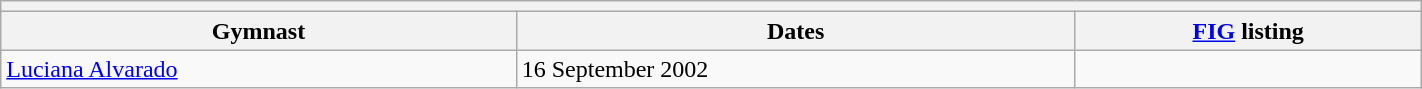<table class="wikitable mw-collapsible mw-collapsed" width="75%">
<tr>
<th colspan="3"></th>
</tr>
<tr>
<th>Gymnast</th>
<th>Dates</th>
<th><a href='#'>FIG</a> listing</th>
</tr>
<tr>
<td><a href='#'>Luciana Alvarado</a></td>
<td>16 September 2002</td>
<td></td>
</tr>
</table>
